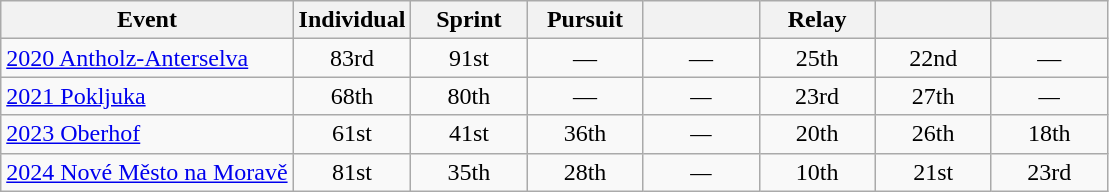<table class="wikitable" style="text-align: center;">
<tr ">
<th>Event</th>
<th style="width:70px;">Individual</th>
<th style="width:70px;">Sprint</th>
<th style="width:70px;">Pursuit</th>
<th style="width:70px;"></th>
<th style="width:70px;">Relay</th>
<th style="width:70px;"></th>
<th style="width:70px;"></th>
</tr>
<tr>
<td align=left> <a href='#'>2020 Antholz-Anterselva</a></td>
<td>83rd</td>
<td>91st</td>
<td>—</td>
<td>—</td>
<td>25th</td>
<td>22nd</td>
<td>—</td>
</tr>
<tr>
<td align=left> <a href='#'>2021 Pokljuka</a></td>
<td>68th</td>
<td>80th</td>
<td>—</td>
<td><em>—</em></td>
<td>23rd</td>
<td>27th</td>
<td><em>—</em></td>
</tr>
<tr>
<td align=left> <a href='#'>2023 Oberhof</a></td>
<td>61st</td>
<td>41st</td>
<td>36th</td>
<td><em>—</em></td>
<td>20th</td>
<td>26th</td>
<td>18th</td>
</tr>
<tr>
<td align=left> <a href='#'>2024 Nové Město na Moravě</a></td>
<td>81st</td>
<td>35th</td>
<td>28th</td>
<td><em>—</em></td>
<td>10th</td>
<td>21st</td>
<td>23rd</td>
</tr>
</table>
